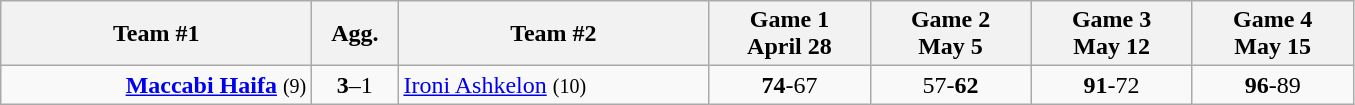<table class=wikitable style="text-align:center">
<tr>
<th width=200>Team #1</th>
<th width=50>Agg.</th>
<th width=200>Team #2</th>
<th width=100>Game 1<br>April 28</th>
<th width=100>Game 2<br>May 5</th>
<th width=100>Game 3<br>May 12</th>
<th width=100>Game 4<br>May 15</th>
</tr>
<tr>
<td align=right><strong><a href='#'>Maccabi Haifa</a></strong> <small>(9)</small></td>
<td><strong>3</strong>–1</td>
<td align=left><a href='#'>Ironi Ashkelon</a> <small>(10)</small></td>
<td><strong>74</strong>-67</td>
<td>57-<strong>62</strong></td>
<td><strong>91</strong>-72</td>
<td><strong>96</strong>-89</td>
</tr>
</table>
